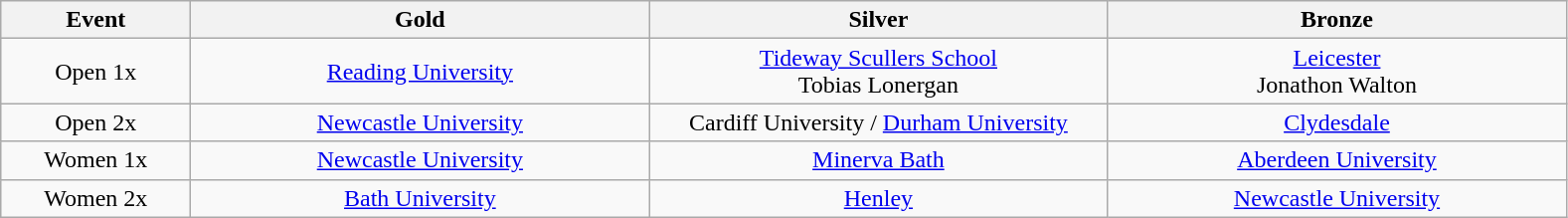<table class="wikitable" style="text-align:center">
<tr>
<th width=120>Event</th>
<th width=300>Gold</th>
<th width=300>Silver</th>
<th width=300>Bronze</th>
</tr>
<tr>
<td>Open 1x</td>
<td><a href='#'>Reading University</a></td>
<td><a href='#'>Tideway Scullers School</a> <br> Tobias Lonergan</td>
<td><a href='#'>Leicester</a> <br> Jonathon Walton</td>
</tr>
<tr>
<td>Open 2x</td>
<td><a href='#'>Newcastle University</a></td>
<td>Cardiff University / <a href='#'>Durham University</a></td>
<td><a href='#'>Clydesdale</a></td>
</tr>
<tr>
<td>Women 1x</td>
<td><a href='#'>Newcastle University</a></td>
<td><a href='#'>Minerva Bath</a></td>
<td><a href='#'>Aberdeen University</a></td>
</tr>
<tr>
<td>Women 2x</td>
<td><a href='#'>Bath University</a></td>
<td><a href='#'>Henley</a></td>
<td><a href='#'>Newcastle University</a></td>
</tr>
</table>
